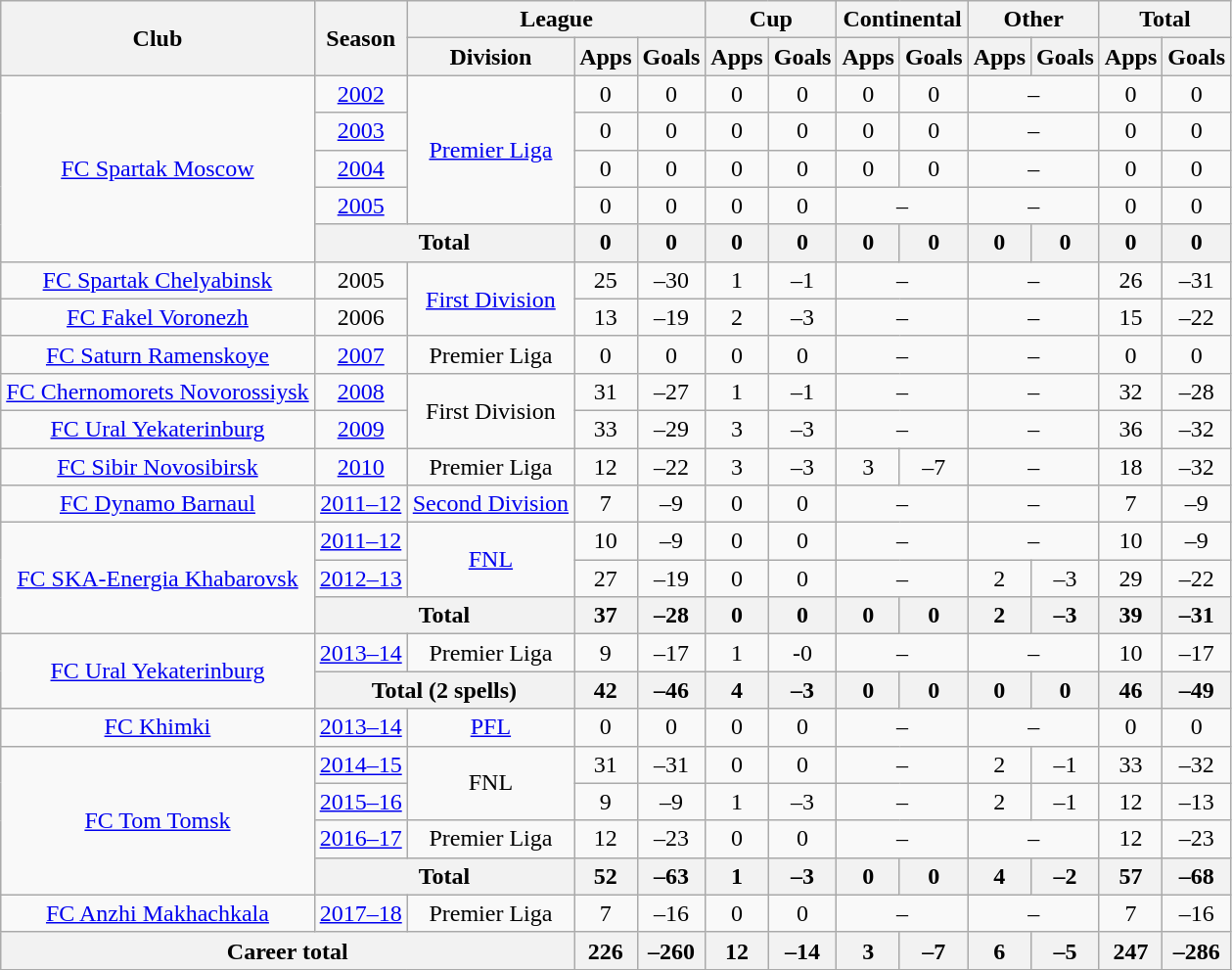<table class="wikitable" style="text-align: center;">
<tr>
<th rowspan=2>Club</th>
<th rowspan=2>Season</th>
<th colspan=3>League</th>
<th colspan=2>Cup</th>
<th colspan=2>Continental</th>
<th colspan=2>Other</th>
<th colspan=2>Total</th>
</tr>
<tr>
<th>Division</th>
<th>Apps</th>
<th>Goals</th>
<th>Apps</th>
<th>Goals</th>
<th>Apps</th>
<th>Goals</th>
<th>Apps</th>
<th>Goals</th>
<th>Apps</th>
<th>Goals</th>
</tr>
<tr>
<td rowspan=5><a href='#'>FC Spartak Moscow</a></td>
<td><a href='#'>2002</a></td>
<td rowspan=4><a href='#'>Premier Liga</a></td>
<td>0</td>
<td>0</td>
<td>0</td>
<td>0</td>
<td>0</td>
<td>0</td>
<td colspan=2>–</td>
<td>0</td>
<td>0</td>
</tr>
<tr>
<td><a href='#'>2003</a></td>
<td>0</td>
<td>0</td>
<td>0</td>
<td>0</td>
<td>0</td>
<td>0</td>
<td colspan=2>–</td>
<td>0</td>
<td>0</td>
</tr>
<tr>
<td><a href='#'>2004</a></td>
<td>0</td>
<td>0</td>
<td>0</td>
<td>0</td>
<td>0</td>
<td>0</td>
<td colspan=2>–</td>
<td>0</td>
<td>0</td>
</tr>
<tr>
<td><a href='#'>2005</a></td>
<td>0</td>
<td>0</td>
<td>0</td>
<td>0</td>
<td colspan=2>–</td>
<td colspan=2>–</td>
<td>0</td>
<td>0</td>
</tr>
<tr>
<th colspan=2>Total</th>
<th>0</th>
<th>0</th>
<th>0</th>
<th>0</th>
<th>0</th>
<th>0</th>
<th>0</th>
<th>0</th>
<th>0</th>
<th>0</th>
</tr>
<tr>
<td><a href='#'>FC Spartak Chelyabinsk</a></td>
<td>2005</td>
<td rowspan=2><a href='#'>First Division</a></td>
<td>25</td>
<td>–30</td>
<td>1</td>
<td>–1</td>
<td colspan=2>–</td>
<td colspan=2>–</td>
<td>26</td>
<td>–31</td>
</tr>
<tr>
<td><a href='#'>FC Fakel Voronezh</a></td>
<td>2006</td>
<td>13</td>
<td>–19</td>
<td>2</td>
<td>–3</td>
<td colspan=2>–</td>
<td colspan=2>–</td>
<td>15</td>
<td>–22</td>
</tr>
<tr>
<td><a href='#'>FC Saturn Ramenskoye</a></td>
<td><a href='#'>2007</a></td>
<td>Premier Liga</td>
<td>0</td>
<td>0</td>
<td>0</td>
<td>0</td>
<td colspan=2>–</td>
<td colspan=2>–</td>
<td>0</td>
<td>0</td>
</tr>
<tr>
<td><a href='#'>FC Chernomorets Novorossiysk</a></td>
<td><a href='#'>2008</a></td>
<td rowspan=2>First Division</td>
<td>31</td>
<td>–27</td>
<td>1</td>
<td>–1</td>
<td colspan=2>–</td>
<td colspan=2>–</td>
<td>32</td>
<td>–28</td>
</tr>
<tr>
<td><a href='#'>FC Ural Yekaterinburg</a></td>
<td><a href='#'>2009</a></td>
<td>33</td>
<td>–29</td>
<td>3</td>
<td>–3</td>
<td colspan=2>–</td>
<td colspan=2>–</td>
<td>36</td>
<td>–32</td>
</tr>
<tr>
<td><a href='#'>FC Sibir Novosibirsk</a></td>
<td><a href='#'>2010</a></td>
<td>Premier Liga</td>
<td>12</td>
<td>–22</td>
<td>3</td>
<td>–3</td>
<td>3</td>
<td>–7</td>
<td colspan=2>–</td>
<td>18</td>
<td>–32</td>
</tr>
<tr>
<td><a href='#'>FC Dynamo Barnaul</a></td>
<td><a href='#'>2011–12</a></td>
<td><a href='#'>Second Division</a></td>
<td>7</td>
<td>–9</td>
<td>0</td>
<td>0</td>
<td colspan=2>–</td>
<td colspan=2>–</td>
<td>7</td>
<td>–9</td>
</tr>
<tr>
<td rowspan=3><a href='#'>FC SKA-Energia Khabarovsk</a></td>
<td><a href='#'>2011–12</a></td>
<td rowspan=2><a href='#'>FNL</a></td>
<td>10</td>
<td>–9</td>
<td>0</td>
<td>0</td>
<td colspan=2>–</td>
<td colspan=2>–</td>
<td>10</td>
<td>–9</td>
</tr>
<tr>
<td><a href='#'>2012–13</a></td>
<td>27</td>
<td>–19</td>
<td>0</td>
<td>0</td>
<td colspan=2>–</td>
<td>2</td>
<td>–3</td>
<td>29</td>
<td>–22</td>
</tr>
<tr>
<th colspan=2>Total</th>
<th>37</th>
<th>–28</th>
<th>0</th>
<th>0</th>
<th>0</th>
<th>0</th>
<th>2</th>
<th>–3</th>
<th>39</th>
<th>–31</th>
</tr>
<tr>
<td rowspan=2><a href='#'>FC Ural Yekaterinburg</a></td>
<td><a href='#'>2013–14</a></td>
<td>Premier Liga</td>
<td>9</td>
<td>–17</td>
<td>1</td>
<td>-0</td>
<td colspan=2>–</td>
<td colspan=2>–</td>
<td>10</td>
<td>–17</td>
</tr>
<tr>
<th colspan=2>Total (2 spells)</th>
<th>42</th>
<th>–46</th>
<th>4</th>
<th>–3</th>
<th>0</th>
<th>0</th>
<th>0</th>
<th>0</th>
<th>46</th>
<th>–49</th>
</tr>
<tr>
<td><a href='#'>FC Khimki</a></td>
<td><a href='#'>2013–14</a></td>
<td><a href='#'>PFL</a></td>
<td>0</td>
<td>0</td>
<td>0</td>
<td>0</td>
<td colspan=2>–</td>
<td colspan=2>–</td>
<td>0</td>
<td>0</td>
</tr>
<tr>
<td rowspan=4><a href='#'>FC Tom Tomsk</a></td>
<td><a href='#'>2014–15</a></td>
<td rowspan=2>FNL</td>
<td>31</td>
<td>–31</td>
<td>0</td>
<td>0</td>
<td colspan=2>–</td>
<td>2</td>
<td>–1</td>
<td>33</td>
<td>–32</td>
</tr>
<tr>
<td><a href='#'>2015–16</a></td>
<td>9</td>
<td>–9</td>
<td>1</td>
<td>–3</td>
<td colspan=2>–</td>
<td>2</td>
<td>–1</td>
<td>12</td>
<td>–13</td>
</tr>
<tr>
<td><a href='#'>2016–17</a></td>
<td>Premier Liga</td>
<td>12</td>
<td>–23</td>
<td>0</td>
<td>0</td>
<td colspan=2>–</td>
<td colspan=2>–</td>
<td>12</td>
<td>–23</td>
</tr>
<tr>
<th colspan=2>Total</th>
<th>52</th>
<th>–63</th>
<th>1</th>
<th>–3</th>
<th>0</th>
<th>0</th>
<th>4</th>
<th>–2</th>
<th>57</th>
<th>–68</th>
</tr>
<tr>
<td><a href='#'>FC Anzhi Makhachkala</a></td>
<td><a href='#'>2017–18</a></td>
<td>Premier Liga</td>
<td>7</td>
<td>–16</td>
<td>0</td>
<td>0</td>
<td colspan=2>–</td>
<td colspan=2>–</td>
<td>7</td>
<td>–16</td>
</tr>
<tr>
<th colspan=3>Career total</th>
<th>226</th>
<th>–260</th>
<th>12</th>
<th>–14</th>
<th>3</th>
<th>–7</th>
<th>6</th>
<th>–5</th>
<th>247</th>
<th>–286</th>
</tr>
<tr>
</tr>
</table>
